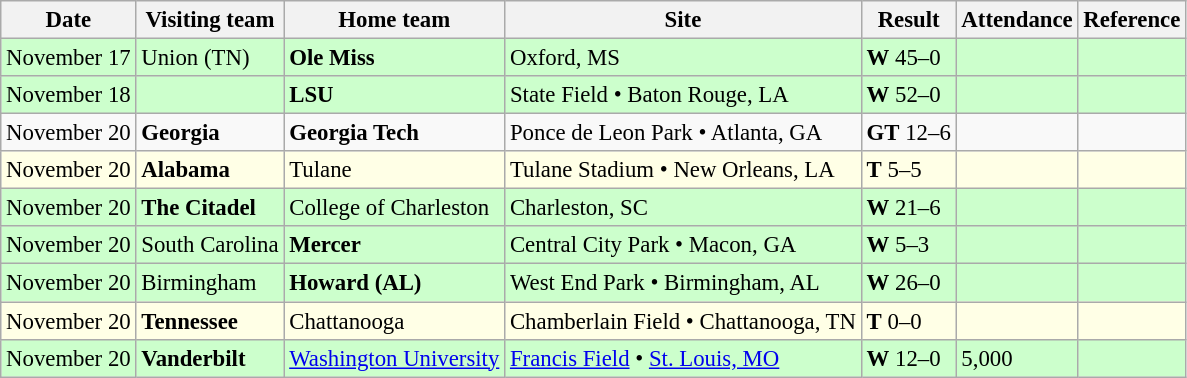<table class="wikitable" style="font-size:95%;">
<tr>
<th>Date</th>
<th>Visiting team</th>
<th>Home team</th>
<th>Site</th>
<th>Result</th>
<th>Attendance</th>
<th class="unsortable">Reference</th>
</tr>
<tr bgcolor=ccffcc>
<td>November 17</td>
<td>Union (TN)</td>
<td><strong>Ole Miss</strong></td>
<td>Oxford, MS</td>
<td><strong>W</strong> 45–0</td>
<td></td>
<td></td>
</tr>
<tr bgcolor=ccffcc>
<td>November 18</td>
<td></td>
<td><strong>LSU</strong></td>
<td>State Field • Baton Rouge, LA</td>
<td><strong>W</strong> 52–0</td>
<td></td>
<td></td>
</tr>
<tr bgcolor=>
<td>November 20</td>
<td><strong>Georgia</strong></td>
<td><strong>Georgia Tech</strong></td>
<td>Ponce de Leon Park • Atlanta, GA</td>
<td><strong>GT</strong> 12–6</td>
<td></td>
<td></td>
</tr>
<tr bgcolor=ffffe6>
<td>November 20</td>
<td><strong>Alabama</strong></td>
<td>Tulane</td>
<td>Tulane Stadium • New Orleans, LA</td>
<td><strong>T</strong> 5–5</td>
<td></td>
<td></td>
</tr>
<tr bgcolor=ccffcc>
<td>November 20</td>
<td><strong>The Citadel</strong></td>
<td>College of Charleston</td>
<td>Charleston, SC</td>
<td><strong>W</strong> 21–6</td>
<td></td>
<td></td>
</tr>
<tr bgcolor=ccffcc>
<td>November 20</td>
<td>South Carolina</td>
<td><strong>Mercer</strong></td>
<td>Central City Park • Macon, GA</td>
<td><strong>W</strong> 5–3</td>
<td></td>
<td></td>
</tr>
<tr bgcolor=ccffcc>
<td>November 20</td>
<td>Birmingham</td>
<td><strong>Howard (AL)</strong></td>
<td>West End Park • Birmingham, AL</td>
<td><strong>W</strong> 26–0</td>
<td></td>
<td></td>
</tr>
<tr bgcolor=ffffe6>
<td>November 20</td>
<td><strong>Tennessee</strong></td>
<td>Chattanooga</td>
<td>Chamberlain Field • Chattanooga, TN</td>
<td><strong>T</strong> 0–0</td>
<td></td>
<td></td>
</tr>
<tr bgcolor=ccffcc>
<td>November 20</td>
<td><strong>Vanderbilt</strong></td>
<td><a href='#'>Washington University</a></td>
<td><a href='#'>Francis Field</a> • <a href='#'>St. Louis, MO</a></td>
<td><strong>W</strong> 12–0</td>
<td>5,000</td>
<td></td>
</tr>
</table>
